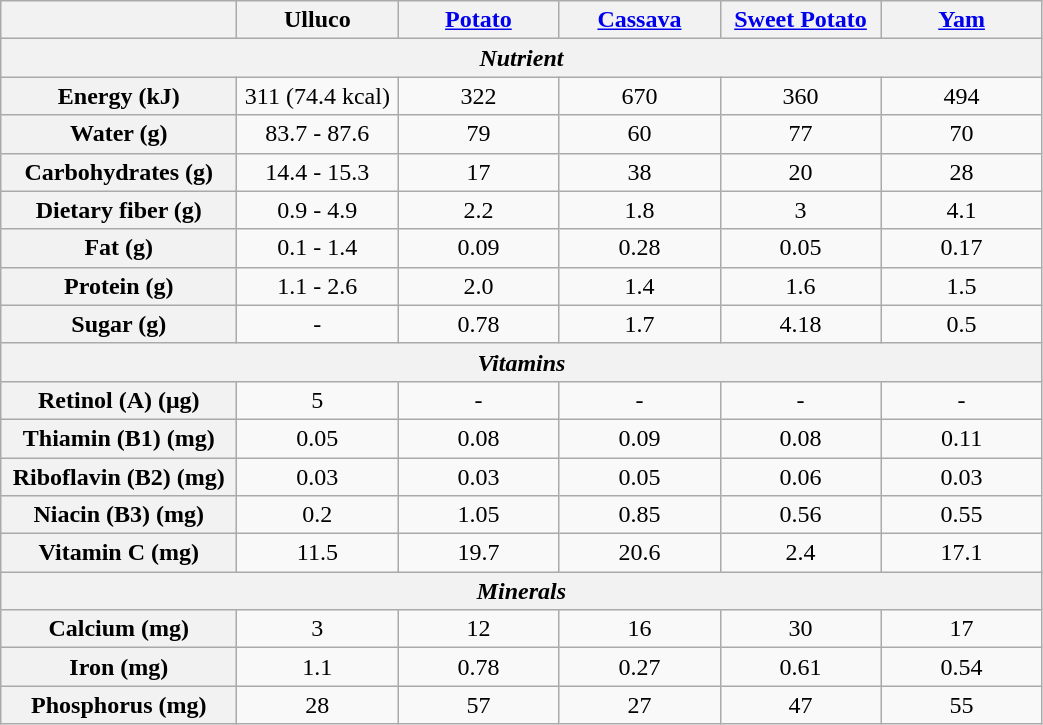<table class="wikitable" style="text-align: center;">
<tr>
<th scope="col" style="width: 150px;"></th>
<th scope="col" style="width: 100px;">Ulluco</th>
<th scope="col" style="width: 100px;"><a href='#'>Potato</a></th>
<th scope="col" style="width: 100px;"><a href='#'>Cassava</a></th>
<th scope="col" style="width: 100px;"><a href='#'>Sweet Potato</a></th>
<th scope="col" style="width: 100px;"><a href='#'>Yam</a></th>
</tr>
<tr>
<th colspan="6"><em>Nutrient</em></th>
</tr>
<tr>
<th scope="row">Energy (kJ)</th>
<td>311 (74.4 kcal)</td>
<td>322</td>
<td>670</td>
<td>360</td>
<td>494</td>
</tr>
<tr>
<th scope="row">Water (g)</th>
<td>83.7 - 87.6</td>
<td>79</td>
<td>60</td>
<td>77</td>
<td>70</td>
</tr>
<tr>
<th scope="row">Carbohydrates (g)</th>
<td>14.4 - 15.3</td>
<td>17</td>
<td>38</td>
<td>20</td>
<td>28</td>
</tr>
<tr>
<th scope="row">Dietary fiber (g)</th>
<td>0.9 - 4.9</td>
<td>2.2</td>
<td>1.8</td>
<td>3</td>
<td>4.1</td>
</tr>
<tr>
<th scope="row">Fat (g)</th>
<td>0.1 - 1.4</td>
<td>0.09</td>
<td>0.28</td>
<td>0.05</td>
<td>0.17</td>
</tr>
<tr>
<th scope="row">Protein (g)</th>
<td>1.1 - 2.6</td>
<td>2.0</td>
<td>1.4</td>
<td>1.6</td>
<td>1.5</td>
</tr>
<tr>
<th scope="row">Sugar (g)</th>
<td>-</td>
<td>0.78</td>
<td>1.7</td>
<td>4.18</td>
<td>0.5</td>
</tr>
<tr>
<th colspan="6"><em>Vitamins</em></th>
</tr>
<tr>
<th scope="row">Retinol (A) (μg)</th>
<td>5</td>
<td>-</td>
<td>-</td>
<td>-</td>
<td>-</td>
</tr>
<tr>
<th scope="row">Thiamin (B1) (mg)</th>
<td>0.05</td>
<td>0.08</td>
<td>0.09</td>
<td>0.08</td>
<td>0.11</td>
</tr>
<tr>
<th scope="row">Riboflavin (B2) (mg)</th>
<td>0.03</td>
<td>0.03</td>
<td>0.05</td>
<td>0.06</td>
<td>0.03</td>
</tr>
<tr>
<th scope="row">Niacin (B3) (mg)</th>
<td>0.2</td>
<td>1.05</td>
<td>0.85</td>
<td>0.56</td>
<td>0.55</td>
</tr>
<tr>
<th scope="row">Vitamin C (mg)</th>
<td>11.5</td>
<td>19.7</td>
<td>20.6</td>
<td>2.4</td>
<td>17.1</td>
</tr>
<tr>
<th colspan="6"><em>Minerals</em></th>
</tr>
<tr>
<th scope="row">Calcium (mg)</th>
<td>3</td>
<td>12</td>
<td>16</td>
<td>30</td>
<td>17</td>
</tr>
<tr>
<th scope="row">Iron (mg)</th>
<td>1.1</td>
<td>0.78</td>
<td>0.27</td>
<td>0.61</td>
<td>0.54</td>
</tr>
<tr>
<th scope="row">Phosphorus (mg)</th>
<td>28</td>
<td>57</td>
<td>27</td>
<td>47</td>
<td>55</td>
</tr>
</table>
